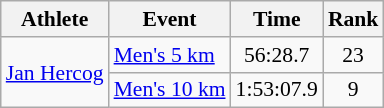<table class="wikitable" style="font-size:90%">
<tr>
<th>Athlete</th>
<th>Event</th>
<th>Time</th>
<th>Rank</th>
</tr>
<tr align="center">
<td align="left" rowspan=2><a href='#'>Jan Hercog</a></td>
<td align="left"><a href='#'>Men's 5 km</a></td>
<td>56:28.7</td>
<td>23</td>
</tr>
<tr align="center">
<td align="left"><a href='#'>Men's 10 km</a></td>
<td>1:53:07.9</td>
<td>9</td>
</tr>
</table>
